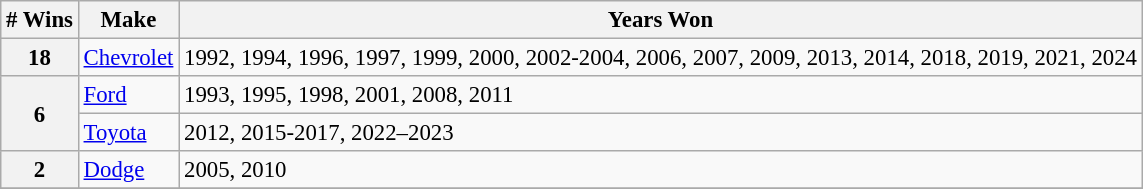<table class="wikitable" style="font-size: 95%;">
<tr>
<th># Wins</th>
<th>Make</th>
<th>Years Won</th>
</tr>
<tr>
<th>18</th>
<td> <a href='#'>Chevrolet</a></td>
<td>1992, 1994, 1996, 1997, 1999, 2000, 2002-2004, 2006, 2007, 2009, 2013, 2014, 2018, 2019, 2021, 2024</td>
</tr>
<tr>
<th rowspan=2>6</th>
<td> <a href='#'>Ford</a></td>
<td>1993, 1995, 1998, 2001, 2008, 2011</td>
</tr>
<tr>
<td> <a href='#'>Toyota</a></td>
<td>2012, 2015-2017, 2022–2023</td>
</tr>
<tr>
<th>2</th>
<td> <a href='#'>Dodge</a></td>
<td>2005, 2010</td>
</tr>
<tr>
</tr>
</table>
